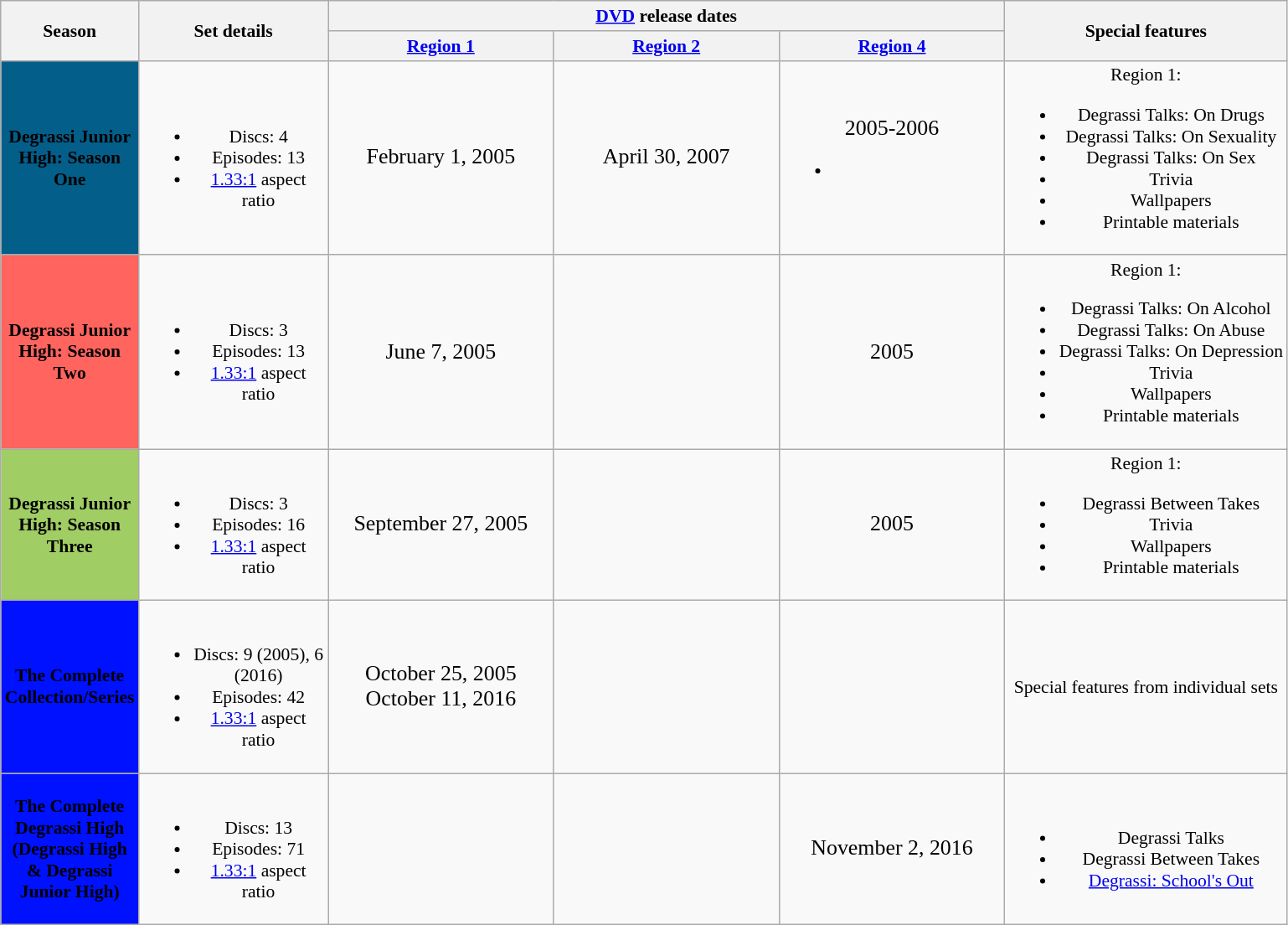<table class="wikitable plainrowheaders" style="font-size:90%; text-align: center">
<tr>
<th rowspan="2" scope="col" style="width: 3em;">Season</th>
<th rowspan="2" scope="col" style="width: 10em;">Set details</th>
<th colspan="3" scope="col"><a href='#'>DVD</a> release dates</th>
<th rowspan="2" scope="col">Special features</th>
</tr>
<tr>
<th scope="col" style="width: 12em; font-size: 100%;"><a href='#'>Region 1</a></th>
<th scope="col" style="width: 12em; font-size: 100%;"><a href='#'>Region 2</a></th>
<th scope="col" style="width: 12em; font-size: 100%;"><a href='#'>Region 4</a></th>
</tr>
<tr>
<th scope="row" style="text-align:center; background:#045E8A;"><span>Degrassi Junior High: Season One</span></th>
<td><br><ul><li>Discs: 4</li><li>Episodes: 13</li><li><a href='#'>1.33:1</a> aspect ratio</li></ul></td>
<td><big>February 1, 2005</big></td>
<td><big>April 30, 2007</big></td>
<td><big>2005-2006</big><br><ul><li></li></ul></td>
<td>Region 1:<br><ul><li>Degrassi Talks: On Drugs</li><li>Degrassi Talks: On Sexuality</li><li>Degrassi Talks: On Sex</li><li>Trivia</li><li>Wallpapers</li><li>Printable materials</li></ul></td>
</tr>
<tr>
<th scope="row" style="text-align:center; background:#FF645F;"><span>Degrassi Junior High: Season Two</span></th>
<td><br><ul><li>Discs: 3</li><li>Episodes: 13</li><li><a href='#'>1.33:1</a> aspect ratio</li></ul></td>
<td><big>June 7, 2005</big></td>
<td></td>
<td><big>2005</big></td>
<td>Region 1:<br><ul><li>Degrassi Talks: On Alcohol</li><li>Degrassi Talks: On Abuse</li><li>Degrassi Talks: On Depression</li><li>Trivia</li><li>Wallpapers</li><li>Printable materials</li></ul></td>
</tr>
<tr>
<th scope="row" style="text-align:center; background:#A0CD64;"><span>Degrassi Junior High: Season Three</span></th>
<td><br><ul><li>Discs: 3</li><li>Episodes: 16</li><li><a href='#'>1.33:1</a> aspect ratio</li></ul></td>
<td><big>September 27, 2005</big></td>
<td></td>
<td><big>2005</big></td>
<td>Region 1:<br><ul><li>Degrassi Between Takes</li><li>Trivia</li><li>Wallpapers</li><li>Printable materials</li></ul></td>
</tr>
<tr>
<th scope="row" style="text-align:center; background:#0011ff;"><span>The Complete Collection/Series</span></th>
<td><br><ul><li>Discs: 9 (2005), 6 (2016)</li><li>Episodes: 42</li><li><a href='#'>1.33:1</a> aspect ratio</li></ul></td>
<td><big>October 25, 2005</big><br><big>October 11, 2016</big></td>
<td></td>
<td></td>
<td>Special features from individual sets</td>
</tr>
<tr>
<th scope="row" style="text-align:center; background:#0011ff;"><span>The Complete Degrassi High (Degrassi High & Degrassi Junior High)</span></th>
<td><br><ul><li>Discs: 13</li><li>Episodes: 71</li><li><a href='#'>1.33:1</a> aspect ratio</li></ul></td>
<td></td>
<td></td>
<td><big>November 2, 2016</big></td>
<td><br><ul><li>Degrassi Talks</li><li>Degrassi Between Takes</li><li><a href='#'>Degrassi: School's Out</a></li></ul></td>
</tr>
</table>
